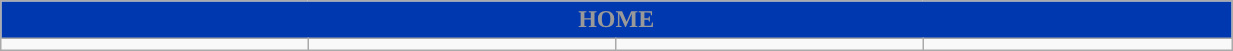<table class="wikitable collapsible collapsed" style="width:65%">
<tr>
<th colspan=7 ! style="color:#999999; background:#0038af">HOME</th>
</tr>
<tr>
<td></td>
<td></td>
<td></td>
<td></td>
</tr>
</table>
